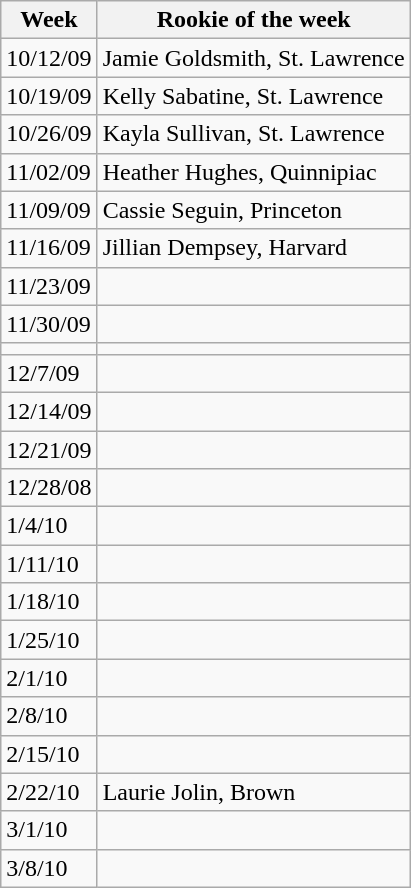<table class="wikitable">
<tr>
<th>Week</th>
<th>Rookie of the week</th>
</tr>
<tr>
<td>10/12/09</td>
<td>Jamie Goldsmith, St. Lawrence</td>
</tr>
<tr>
<td>10/19/09</td>
<td>Kelly Sabatine, St. Lawrence</td>
</tr>
<tr>
<td>10/26/09</td>
<td>Kayla Sullivan, St. Lawrence</td>
</tr>
<tr>
<td>11/02/09</td>
<td>Heather Hughes, Quinnipiac</td>
</tr>
<tr>
<td>11/09/09</td>
<td>Cassie Seguin, Princeton</td>
</tr>
<tr>
<td>11/16/09</td>
<td>Jillian Dempsey, Harvard</td>
</tr>
<tr>
<td>11/23/09</td>
<td></td>
</tr>
<tr>
<td>11/30/09</td>
<td></td>
</tr>
<tr>
<td></td>
</tr>
<tr>
<td>12/7/09</td>
<td></td>
</tr>
<tr>
<td>12/14/09</td>
<td></td>
</tr>
<tr>
<td>12/21/09</td>
<td></td>
</tr>
<tr>
<td>12/28/08</td>
<td></td>
</tr>
<tr>
<td>1/4/10</td>
<td></td>
</tr>
<tr>
<td>1/11/10</td>
<td></td>
</tr>
<tr>
<td>1/18/10</td>
<td></td>
</tr>
<tr>
<td>1/25/10</td>
<td></td>
</tr>
<tr>
<td>2/1/10</td>
<td></td>
</tr>
<tr>
<td>2/8/10</td>
<td></td>
</tr>
<tr>
<td>2/15/10</td>
<td></td>
</tr>
<tr>
<td>2/22/10</td>
<td>Laurie Jolin, Brown</td>
</tr>
<tr>
<td>3/1/10</td>
<td></td>
</tr>
<tr>
<td>3/8/10</td>
<td></td>
</tr>
</table>
